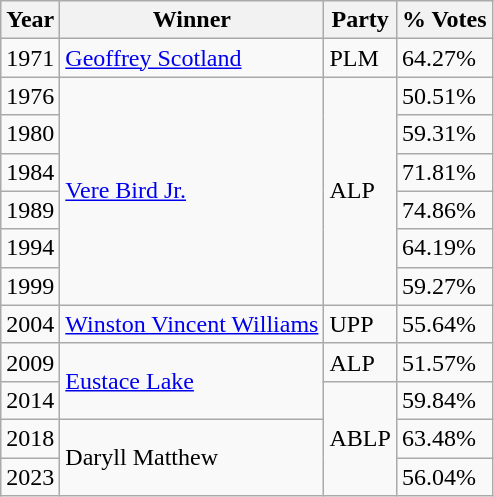<table class="wikitable">
<tr>
<th><strong>Year</strong></th>
<th><strong>Winner</strong></th>
<th><strong>Party</strong></th>
<th><strong>% Votes</strong></th>
</tr>
<tr>
<td>1971</td>
<td><a href='#'>Geoffrey Scotland</a></td>
<td>PLM</td>
<td>64.27%</td>
</tr>
<tr>
<td>1976</td>
<td rowspan="6"><a href='#'>Vere Bird Jr.</a></td>
<td rowspan="6">ALP</td>
<td>50.51%</td>
</tr>
<tr>
<td>1980</td>
<td>59.31%</td>
</tr>
<tr>
<td>1984</td>
<td>71.81%</td>
</tr>
<tr>
<td>1989</td>
<td>74.86%</td>
</tr>
<tr>
<td>1994</td>
<td>64.19%</td>
</tr>
<tr>
<td>1999</td>
<td>59.27%</td>
</tr>
<tr>
<td>2004</td>
<td><a href='#'>Winston Vincent Williams</a></td>
<td>UPP</td>
<td>55.64%</td>
</tr>
<tr>
<td>2009</td>
<td rowspan="2"><a href='#'>Eustace Lake</a></td>
<td>ALP</td>
<td>51.57%</td>
</tr>
<tr>
<td>2014</td>
<td rowspan="3">ABLP</td>
<td>59.84%</td>
</tr>
<tr>
<td>2018</td>
<td rowspan="2">Daryll Matthew</td>
<td>63.48%</td>
</tr>
<tr>
<td>2023</td>
<td>56.04%</td>
</tr>
</table>
